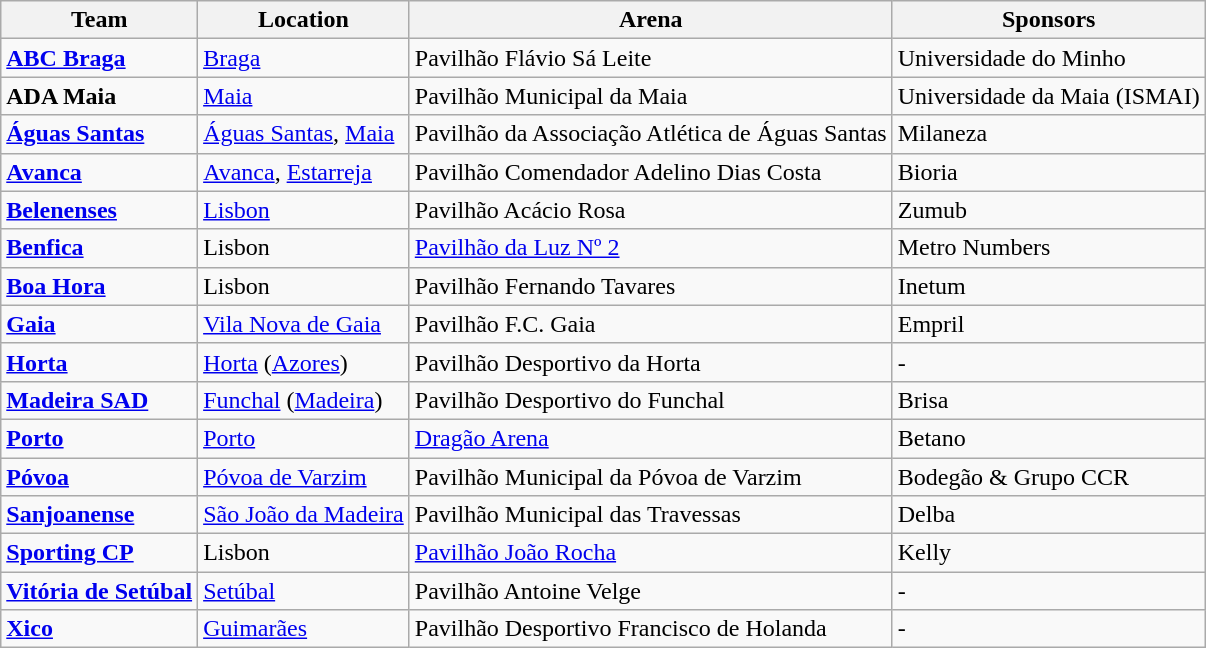<table class="wikitable sortable" style="text-align: left;">
<tr>
<th>Team</th>
<th>Location</th>
<th>Arena</th>
<th>Sponsors</th>
</tr>
<tr>
<td><strong><a href='#'>ABC Braga</a></strong></td>
<td><a href='#'>Braga</a></td>
<td>Pavilhão Flávio Sá Leite</td>
<td>Universidade do Minho</td>
</tr>
<tr>
<td><strong>ADA Maia</strong></td>
<td><a href='#'>Maia</a></td>
<td>Pavilhão Municipal da Maia</td>
<td>Universidade da Maia (ISMAI)</td>
</tr>
<tr>
<td><strong><a href='#'>Águas Santas</a></strong></td>
<td><a href='#'>Águas Santas</a>, <a href='#'>Maia</a></td>
<td>Pavilhão da Associação Atlética de Águas Santas</td>
<td>Milaneza</td>
</tr>
<tr>
<td><strong><a href='#'>Avanca</a></strong></td>
<td><a href='#'>Avanca</a>, <a href='#'>Estarreja</a></td>
<td>Pavilhão Comendador Adelino Dias Costa</td>
<td>Bioria</td>
</tr>
<tr>
<td><strong><a href='#'>Belenenses</a></strong></td>
<td><a href='#'>Lisbon</a></td>
<td>Pavilhão Acácio Rosa</td>
<td>Zumub</td>
</tr>
<tr>
<td><strong><a href='#'>Benfica</a></strong></td>
<td>Lisbon</td>
<td><a href='#'>Pavilhão da Luz Nº 2</a></td>
<td>Metro Numbers</td>
</tr>
<tr>
<td><strong><a href='#'>Boa Hora</a></strong></td>
<td>Lisbon</td>
<td>Pavilhão Fernando Tavares</td>
<td>Inetum</td>
</tr>
<tr>
<td><strong><a href='#'>Gaia</a></strong></td>
<td><a href='#'>Vila Nova de Gaia</a></td>
<td>Pavilhão F.C. Gaia</td>
<td>Empril</td>
</tr>
<tr>
<td><strong><a href='#'>Horta</a></strong></td>
<td><a href='#'>Horta</a> (<a href='#'>Azores</a>)</td>
<td>Pavilhão Desportivo da Horta</td>
<td>-</td>
</tr>
<tr>
<td><strong><a href='#'>Madeira SAD</a></strong></td>
<td><a href='#'>Funchal</a> (<a href='#'>Madeira</a>)</td>
<td>Pavilhão Desportivo do Funchal</td>
<td>Brisa</td>
</tr>
<tr>
<td><strong><a href='#'>Porto</a></strong></td>
<td><a href='#'>Porto</a></td>
<td><a href='#'>Dragão Arena</a></td>
<td>Betano</td>
</tr>
<tr>
<td><strong><a href='#'>Póvoa</a></strong></td>
<td><a href='#'>Póvoa de Varzim</a></td>
<td>Pavilhão Municipal da Póvoa de Varzim</td>
<td>Bodegão & Grupo CCR</td>
</tr>
<tr>
<td><strong><a href='#'>Sanjoanense</a></strong></td>
<td><a href='#'>São João da Madeira</a></td>
<td>Pavilhão Municipal das Travessas</td>
<td>Delba</td>
</tr>
<tr>
<td><strong><a href='#'>Sporting CP</a></strong></td>
<td>Lisbon</td>
<td><a href='#'>Pavilhão João Rocha</a></td>
<td>Kelly</td>
</tr>
<tr>
<td><strong><a href='#'>Vitória de Setúbal</a></strong></td>
<td><a href='#'>Setúbal</a></td>
<td>Pavilhão Antoine Velge</td>
<td>-</td>
</tr>
<tr>
<td><strong><a href='#'>Xico</a></strong></td>
<td><a href='#'>Guimarães</a></td>
<td>Pavilhão Desportivo Francisco de Holanda</td>
<td>-</td>
</tr>
</table>
